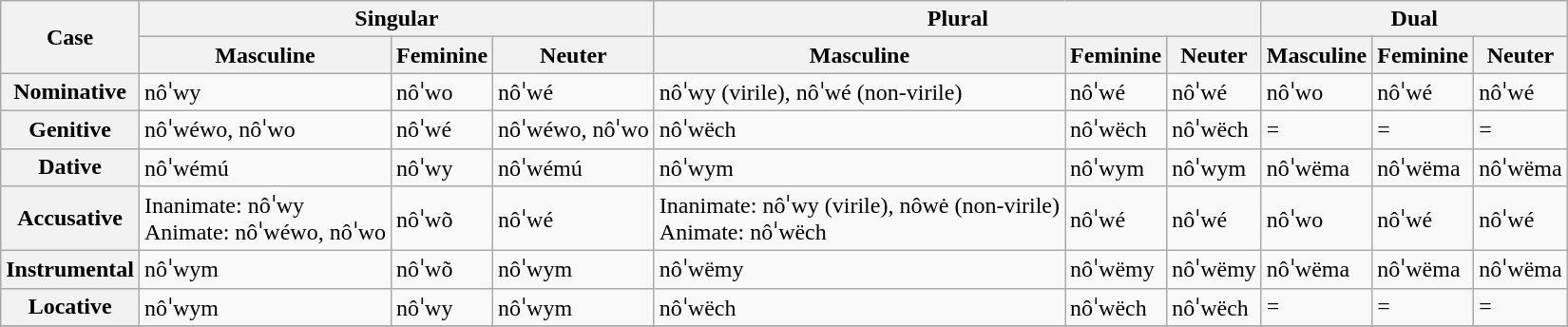<table class="wikitable">
<tr>
<th rowspan="2">Case</th>
<th colspan="3">Singular</th>
<th colspan="3">Plural</th>
<th colspan="3">Dual</th>
</tr>
<tr>
<th>Masculine</th>
<th>Feminine</th>
<th>Neuter</th>
<th>Masculine</th>
<th>Feminine</th>
<th>Neuter</th>
<th>Masculine</th>
<th>Feminine</th>
<th>Neuter</th>
</tr>
<tr>
<th>Nominative</th>
<td>nôˈwy</td>
<td>nôˈwo</td>
<td>nôˈwé</td>
<td>nôˈwy (virile), nôˈwé (non-virile)</td>
<td>nôˈwé</td>
<td>nôˈwé</td>
<td>nôˈwo</td>
<td>nôˈwé</td>
<td>nôˈwé</td>
</tr>
<tr>
<th>Genitive</th>
<td>nôˈwéwo, nôˈwo</td>
<td>nôˈwé</td>
<td>nôˈwéwo, nôˈwo</td>
<td>nôˈwëch</td>
<td>nôˈwëch</td>
<td>nôˈwëch</td>
<td>= </td>
<td>= </td>
<td>= </td>
</tr>
<tr>
<th>Dative</th>
<td>nôˈwémú</td>
<td>nôˈwy</td>
<td>nôˈwémú</td>
<td>nôˈwym</td>
<td>nôˈwym</td>
<td>nôˈwym</td>
<td>nôˈwëma</td>
<td>nôˈwëma</td>
<td>nôˈwëma</td>
</tr>
<tr>
<th>Accusative</th>
<td>Inanimate: nôˈwy<br> Animate: nôˈwéwo, nôˈwo</td>
<td>nôˈwõ</td>
<td>nôˈwé</td>
<td>Inanimate: nôˈwy (virile), nôwė (non-virile)<br> Animate: nôˈwëch</td>
<td>nôˈwé</td>
<td>nôˈwé</td>
<td>nôˈwo</td>
<td>nôˈwé</td>
<td>nôˈwé</td>
</tr>
<tr>
<th>Instrumental</th>
<td>nôˈwym</td>
<td>nôˈwõ</td>
<td>nôˈwym</td>
<td>nôˈwëmy</td>
<td>nôˈwëmy</td>
<td>nôˈwëmy</td>
<td>nôˈwëma</td>
<td>nôˈwëma</td>
<td>nôˈwëma</td>
</tr>
<tr>
<th>Locative</th>
<td>nôˈwym</td>
<td>nôˈwy</td>
<td>nôˈwym</td>
<td>nôˈwëch</td>
<td>nôˈwëch</td>
<td>nôˈwëch</td>
<td>= </td>
<td>= </td>
<td>= </td>
</tr>
<tr>
</tr>
</table>
